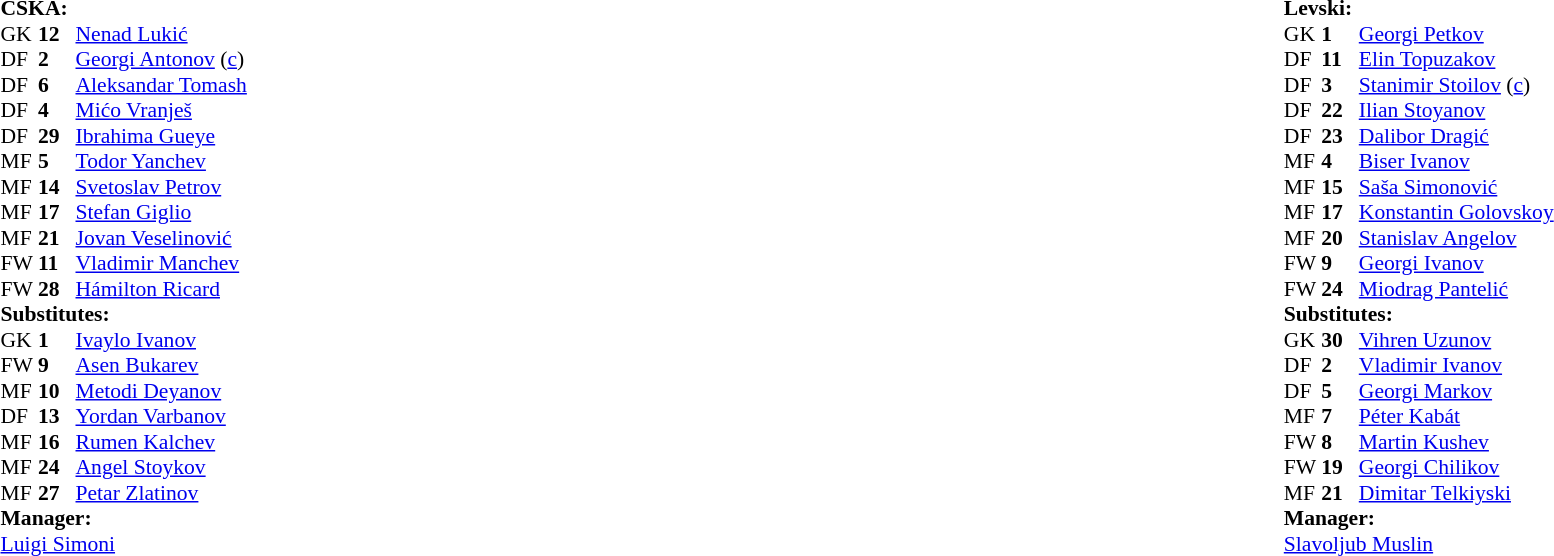<table width="100%">
<tr>
<td valign="top" width="50%"><br><table style="font-size: 90%" cellspacing="0" cellpadding="0">
<tr>
<td colspan="4"><strong>CSKA:</strong></td>
</tr>
<tr>
<th width=25></th>
<th width=25></th>
</tr>
<tr>
<td>GK</td>
<td><strong>12</strong></td>
<td> <a href='#'>Nenad Lukić</a> </td>
</tr>
<tr>
<td>DF</td>
<td><strong>2</strong></td>
<td> <a href='#'>Georgi Antonov</a> (<a href='#'>c</a>)</td>
</tr>
<tr>
<td>DF</td>
<td><strong>6</strong></td>
<td> <a href='#'>Aleksandar Tomash</a></td>
</tr>
<tr>
<td>DF</td>
<td><strong>4</strong></td>
<td> <a href='#'>Mićo Vranješ</a> </td>
</tr>
<tr>
<td>DF</td>
<td><strong>29</strong></td>
<td> <a href='#'>Ibrahima Gueye</a> </td>
</tr>
<tr>
<td>MF</td>
<td><strong>5</strong></td>
<td> <a href='#'>Todor Yanchev</a></td>
</tr>
<tr>
<td>MF</td>
<td><strong>14</strong></td>
<td> <a href='#'>Svetoslav Petrov</a></td>
</tr>
<tr>
<td>MF</td>
<td><strong>17</strong></td>
<td> <a href='#'>Stefan Giglio</a> </td>
</tr>
<tr>
<td>MF</td>
<td><strong>21</strong></td>
<td> <a href='#'>Jovan Veselinović</a>  </td>
</tr>
<tr>
<td>FW</td>
<td><strong>11</strong></td>
<td> <a href='#'>Vladimir Manchev</a></td>
</tr>
<tr>
<td>FW</td>
<td><strong>28</strong></td>
<td> <a href='#'>Hámilton Ricard</a></td>
</tr>
<tr>
<td colspan=3><strong>Substitutes:</strong></td>
</tr>
<tr>
<td>GK</td>
<td><strong>1</strong></td>
<td> <a href='#'>Ivaylo Ivanov</a></td>
</tr>
<tr>
<td>FW</td>
<td><strong>9</strong></td>
<td> <a href='#'>Asen Bukarev</a> </td>
</tr>
<tr>
<td>MF</td>
<td><strong>10</strong></td>
<td> <a href='#'>Metodi Deyanov</a></td>
</tr>
<tr>
<td>DF</td>
<td><strong>13</strong></td>
<td> <a href='#'>Yordan Varbanov</a> </td>
</tr>
<tr>
<td>MF</td>
<td><strong>16</strong></td>
<td> <a href='#'>Rumen Kalchev</a></td>
</tr>
<tr>
<td>MF</td>
<td><strong>24</strong></td>
<td> <a href='#'>Angel Stoykov</a></td>
</tr>
<tr>
<td>MF</td>
<td><strong>27</strong></td>
<td> <a href='#'>Petar Zlatinov</a> </td>
</tr>
<tr>
<td colspan=3><strong>Manager:</strong></td>
</tr>
<tr>
<td colspan=4> <a href='#'>Luigi Simoni</a></td>
</tr>
</table>
</td>
<td></td>
<td valign="top" width="50%"><br><table style="font-size: 90%" cellspacing="0" cellpadding="0" align=center>
<tr>
<td colspan="4"><strong>Levski:</strong></td>
</tr>
<tr>
<th width=25></th>
<th width=25></th>
</tr>
<tr>
<td>GK</td>
<td><strong>1</strong></td>
<td> <a href='#'>Georgi Petkov</a> </td>
</tr>
<tr>
<td>DF</td>
<td><strong>11</strong></td>
<td> <a href='#'>Elin Topuzakov</a></td>
</tr>
<tr>
<td>DF</td>
<td><strong>3</strong></td>
<td> <a href='#'>Stanimir Stoilov</a> (<a href='#'>c</a>)</td>
</tr>
<tr>
<td>DF</td>
<td><strong>22</strong></td>
<td> <a href='#'>Ilian Stoyanov</a> </td>
</tr>
<tr>
<td>DF</td>
<td><strong>23</strong></td>
<td> <a href='#'>Dalibor Dragić</a></td>
</tr>
<tr>
<td>MF</td>
<td><strong>4</strong></td>
<td> <a href='#'>Biser Ivanov</a></td>
</tr>
<tr>
<td>MF</td>
<td><strong>15</strong></td>
<td> <a href='#'>Saša Simonović</a></td>
</tr>
<tr>
<td>MF</td>
<td><strong>17</strong></td>
<td> <a href='#'>Konstantin Golovskoy</a> </td>
</tr>
<tr>
<td>MF</td>
<td><strong>20</strong></td>
<td> <a href='#'>Stanislav Angelov</a></td>
</tr>
<tr>
<td>FW</td>
<td><strong>9</strong></td>
<td> <a href='#'>Georgi Ivanov</a></td>
</tr>
<tr>
<td>FW</td>
<td><strong>24</strong></td>
<td> <a href='#'>Miodrag Pantelić</a> </td>
</tr>
<tr>
<td colspan=3><strong>Substitutes:</strong></td>
</tr>
<tr>
<td>GK</td>
<td><strong>30</strong></td>
<td> <a href='#'>Vihren Uzunov</a></td>
</tr>
<tr>
<td>DF</td>
<td><strong>2</strong></td>
<td> <a href='#'>Vladimir Ivanov</a></td>
</tr>
<tr>
<td>DF</td>
<td><strong>5</strong></td>
<td> <a href='#'>Georgi Markov</a> </td>
</tr>
<tr>
<td>MF</td>
<td><strong>7</strong></td>
<td> <a href='#'>Péter Kabát</a> </td>
</tr>
<tr>
<td>FW</td>
<td><strong>8</strong></td>
<td> <a href='#'>Martin Kushev</a></td>
</tr>
<tr>
<td>FW</td>
<td><strong>19</strong></td>
<td> <a href='#'>Georgi Chilikov</a></td>
</tr>
<tr>
<td>MF</td>
<td><strong>21</strong></td>
<td> <a href='#'>Dimitar Telkiyski</a> </td>
</tr>
<tr>
<td colspan=3><strong>Manager:</strong></td>
</tr>
<tr>
<td colspan=4> <a href='#'>Slavoljub Muslin</a></td>
</tr>
<tr>
</tr>
</table>
</td>
</tr>
</table>
